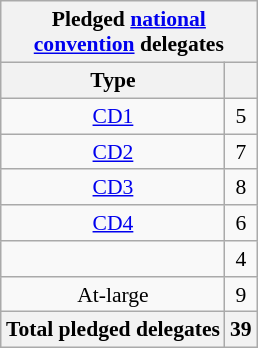<table class="wikitable sortable" style="font-size:90%;text-align:center;float:right;padding:5px;">
<tr>
<th colspan="2">Pledged <a href='#'>national<br>convention</a> delegates</th>
</tr>
<tr>
<th>Type</th>
<th></th>
</tr>
<tr>
<td><a href='#'>CD1</a></td>
<td>5</td>
</tr>
<tr>
<td><a href='#'>CD2</a></td>
<td>7</td>
</tr>
<tr>
<td><a href='#'>CD3</a></td>
<td>8</td>
</tr>
<tr>
<td><a href='#'>CD4</a></td>
<td>6</td>
</tr>
<tr>
<td></td>
<td>4</td>
</tr>
<tr>
<td>At-large</td>
<td>9</td>
</tr>
<tr>
<th>Total pledged delegates</th>
<th>39</th>
</tr>
</table>
